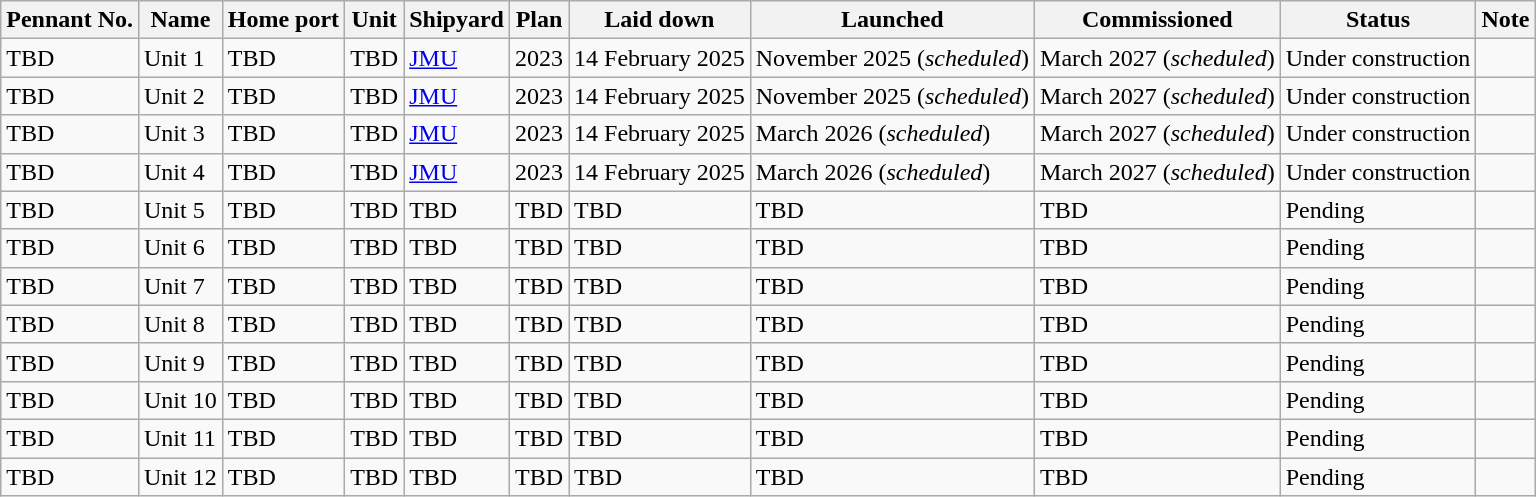<table class=wikitable>
<tr>
<th>Pennant No.</th>
<th>Name</th>
<th>Home port</th>
<th>Unit</th>
<th>Shipyard</th>
<th>Plan</th>
<th>Laid down</th>
<th>Launched</th>
<th>Commissioned</th>
<th>Status</th>
<th>Note</th>
</tr>
<tr>
<td>TBD</td>
<td>Unit 1</td>
<td>TBD</td>
<td>TBD</td>
<td><a href='#'>JMU</a></td>
<td>2023</td>
<td>14 February 2025</td>
<td>November 2025 (<em>scheduled</em>)</td>
<td>March 2027 (<em>scheduled</em>)</td>
<td>Under construction</td>
<td></td>
</tr>
<tr>
<td>TBD</td>
<td>Unit 2</td>
<td>TBD</td>
<td>TBD</td>
<td><a href='#'>JMU</a></td>
<td>2023</td>
<td>14 February 2025</td>
<td>November 2025 (<em>scheduled</em>)</td>
<td>March 2027 (<em>scheduled</em>)</td>
<td>Under construction</td>
<td></td>
</tr>
<tr>
<td>TBD</td>
<td>Unit 3</td>
<td>TBD</td>
<td>TBD</td>
<td><a href='#'>JMU</a></td>
<td>2023</td>
<td>14 February 2025</td>
<td>March 2026 (<em>scheduled</em>)</td>
<td>March 2027 (<em>scheduled</em>)</td>
<td>Under construction</td>
<td></td>
</tr>
<tr>
<td>TBD</td>
<td>Unit 4</td>
<td>TBD</td>
<td>TBD</td>
<td><a href='#'>JMU</a></td>
<td>2023</td>
<td>14 February 2025</td>
<td>March 2026 (<em>scheduled</em>)</td>
<td>March 2027 (<em>scheduled</em>)</td>
<td>Under construction</td>
<td></td>
</tr>
<tr>
<td>TBD</td>
<td>Unit 5</td>
<td>TBD</td>
<td>TBD</td>
<td>TBD</td>
<td>TBD</td>
<td>TBD</td>
<td>TBD</td>
<td>TBD</td>
<td>Pending</td>
<td></td>
</tr>
<tr>
<td>TBD</td>
<td>Unit 6</td>
<td>TBD</td>
<td>TBD</td>
<td>TBD</td>
<td>TBD</td>
<td>TBD</td>
<td>TBD</td>
<td>TBD</td>
<td>Pending</td>
<td></td>
</tr>
<tr>
<td>TBD</td>
<td>Unit 7</td>
<td>TBD</td>
<td>TBD</td>
<td>TBD</td>
<td>TBD</td>
<td>TBD</td>
<td>TBD</td>
<td>TBD</td>
<td>Pending</td>
<td></td>
</tr>
<tr>
<td>TBD</td>
<td>Unit 8</td>
<td>TBD</td>
<td>TBD</td>
<td>TBD</td>
<td>TBD</td>
<td>TBD</td>
<td>TBD</td>
<td>TBD</td>
<td>Pending</td>
<td></td>
</tr>
<tr>
<td>TBD</td>
<td>Unit 9</td>
<td>TBD</td>
<td>TBD</td>
<td>TBD</td>
<td>TBD</td>
<td>TBD</td>
<td>TBD</td>
<td>TBD</td>
<td>Pending</td>
<td></td>
</tr>
<tr>
<td>TBD</td>
<td>Unit 10</td>
<td>TBD</td>
<td>TBD</td>
<td>TBD</td>
<td>TBD</td>
<td>TBD</td>
<td>TBD</td>
<td>TBD</td>
<td>Pending</td>
<td></td>
</tr>
<tr>
<td>TBD</td>
<td>Unit 11</td>
<td>TBD</td>
<td>TBD</td>
<td>TBD</td>
<td>TBD</td>
<td>TBD</td>
<td>TBD</td>
<td>TBD</td>
<td>Pending</td>
<td></td>
</tr>
<tr>
<td>TBD</td>
<td>Unit 12</td>
<td>TBD</td>
<td>TBD</td>
<td>TBD</td>
<td>TBD</td>
<td>TBD</td>
<td>TBD</td>
<td>TBD</td>
<td>Pending</td>
<td></td>
</tr>
</table>
